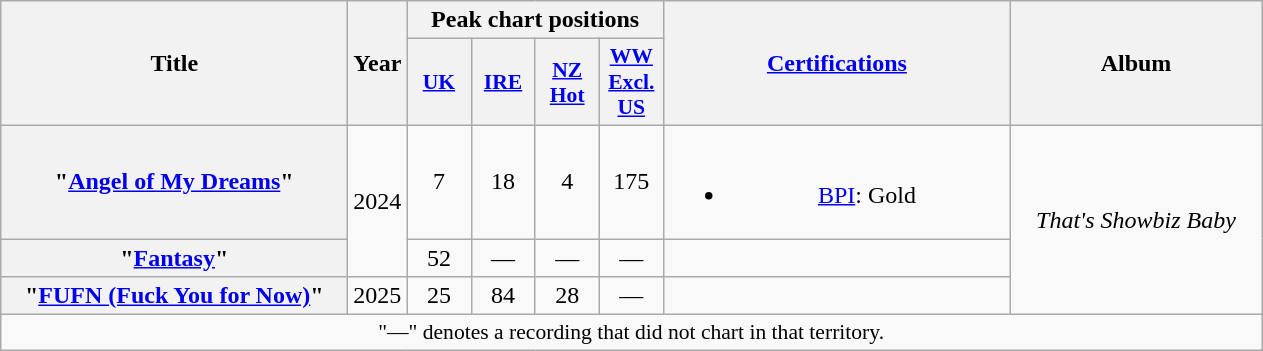<table class="wikitable plainrowheaders" style="text-align:center;">
<tr>
<th scope="col" rowspan="2" style="width:14em;">Title</th>
<th scope="col" rowspan="2" style="width:1em;">Year</th>
<th scope="col" colspan="4">Peak chart positions</th>
<th scope="col" rowspan="2" style="width:14em;"><a href='#'>Certifications</a></th>
<th scope="col" rowspan="2" style="width:10em;">Album</th>
</tr>
<tr>
<th scope="col" style="width:2.5em;font-size:90%"><a href='#'>UK</a><br></th>
<th scope="col" style="width:2.5em;font-size:90%"><a href='#'>IRE</a><br></th>
<th scope="col" style="width:2.5em;font-size:90%"><a href='#'>NZ<br>Hot</a><br></th>
<th scope="col" style="width:2.5em;font-size:90%"><a href='#'>WW<br>Excl. US</a><br></th>
</tr>
<tr>
<th scope="row">"<a href='#'>Angel of My Dreams</a>"</th>
<td rowspan="2">2024</td>
<td>7</td>
<td>18</td>
<td>4</td>
<td>175</td>
<td><br><ul><li><a href='#'>BPI</a>: Gold</li></ul></td>
<td rowspan="3"><em>That's Showbiz Baby</em></td>
</tr>
<tr>
<th scope="row">"<a href='#'>Fantasy</a>"</th>
<td>52</td>
<td>—</td>
<td>—</td>
<td>—</td>
<td></td>
</tr>
<tr>
<th scope="row">"<a href='#'>FUFN (Fuck You for Now)</a>"</th>
<td>2025</td>
<td>25</td>
<td>84</td>
<td>28</td>
<td>—</td>
<td></td>
</tr>
<tr>
<td colspan="8" style="font-size:90%;">"—" denotes a recording that did not chart in that territory.</td>
</tr>
</table>
